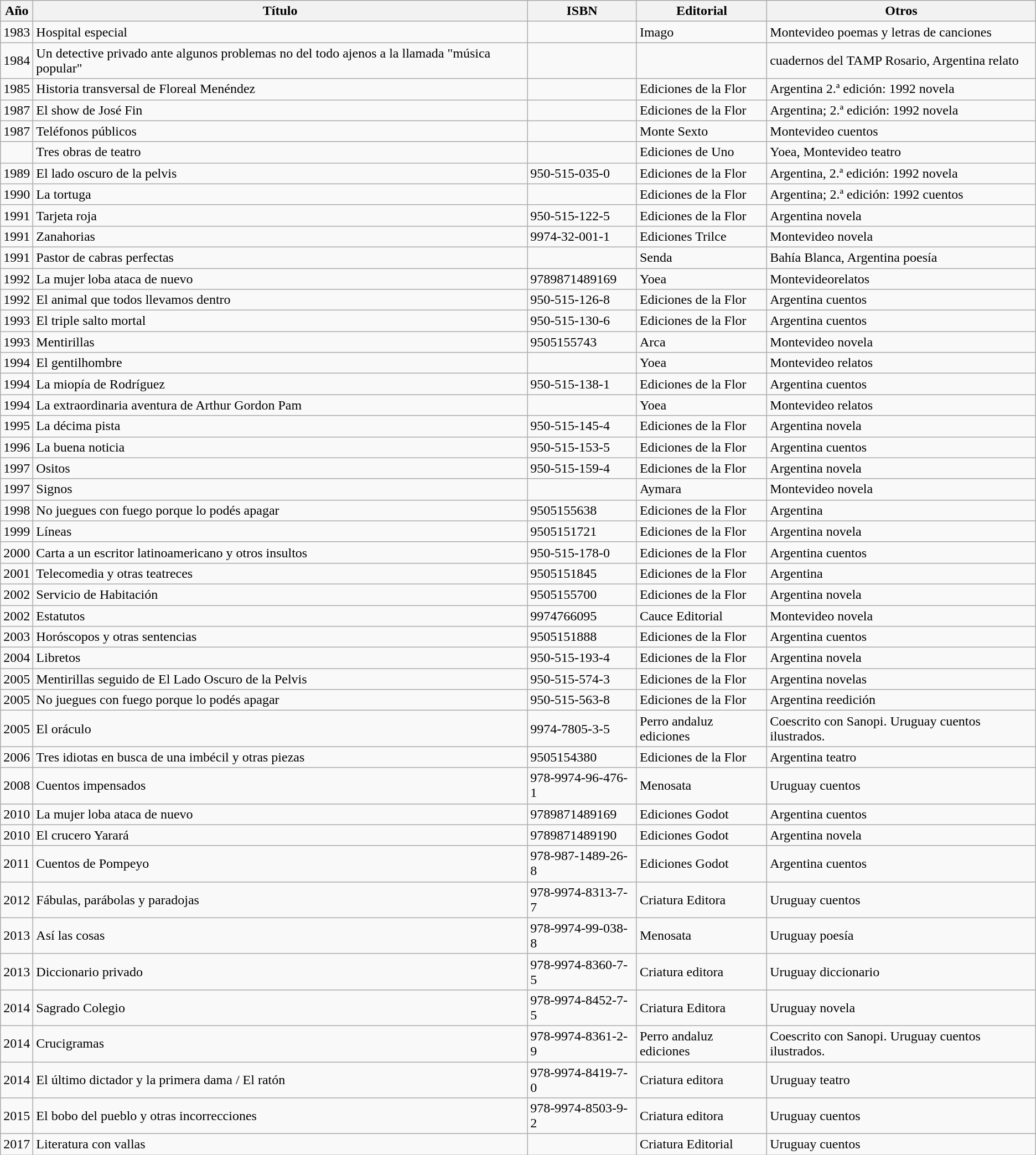<table class="wikitable">
<tr>
<th>Año</th>
<th>Título</th>
<th>ISBN</th>
<th>Editorial</th>
<th>Otros</th>
</tr>
<tr>
<td>1983</td>
<td>Hospital especial</td>
<td></td>
<td>Imago</td>
<td>Montevideo poemas y letras de canciones</td>
</tr>
<tr>
<td>1984</td>
<td>Un detective privado ante algunos problemas no del todo ajenos a la llamada "música popular"</td>
<td></td>
<td></td>
<td>cuadernos del TAMP Rosario, Argentina relato</td>
</tr>
<tr>
<td>1985</td>
<td>Historia transversal de Floreal Menéndez</td>
<td></td>
<td>Ediciones de la Flor</td>
<td>Argentina 2.ª edición: 1992 novela</td>
</tr>
<tr>
<td>1987</td>
<td>El show de José Fin</td>
<td></td>
<td>Ediciones de la Flor</td>
<td>Argentina; 2.ª edición: 1992 novela</td>
</tr>
<tr>
<td>1987</td>
<td>Teléfonos públicos</td>
<td></td>
<td>Monte Sexto</td>
<td>Montevideo cuentos</td>
</tr>
<tr>
<td></td>
<td>Tres obras de teatro</td>
<td></td>
<td>Ediciones de Uno</td>
<td>Yoea, Montevideo teatro</td>
</tr>
<tr>
<td>1989</td>
<td>El lado oscuro de la pelvis</td>
<td>950-515-035-0</td>
<td>Ediciones de la Flor</td>
<td>Argentina, 2.ª edición: 1992 novela</td>
</tr>
<tr>
<td>1990</td>
<td>La tortuga</td>
<td></td>
<td>Ediciones de la Flor</td>
<td>Argentina; 2.ª edición: 1992 cuentos</td>
</tr>
<tr>
<td>1991</td>
<td>Tarjeta roja</td>
<td>950-515-122-5</td>
<td>Ediciones de la Flor</td>
<td>Argentina novela</td>
</tr>
<tr>
<td>1991</td>
<td>Zanahorias</td>
<td>9974-32-001-1</td>
<td>Ediciones Trilce</td>
<td>Montevideo novela</td>
</tr>
<tr>
<td>1991</td>
<td>Pastor de cabras perfectas</td>
<td></td>
<td>Senda</td>
<td>Bahía Blanca, Argentina poesía</td>
</tr>
<tr>
<td>1992</td>
<td>La mujer loba ataca de nuevo</td>
<td>9789871489169</td>
<td>Yoea</td>
<td>Montevideorelatos</td>
</tr>
<tr>
<td>1992</td>
<td>El animal que todos llevamos dentro</td>
<td>950-515-126-8</td>
<td>Ediciones de la Flor</td>
<td>Argentina cuentos</td>
</tr>
<tr>
<td>1993</td>
<td>El triple salto mortal</td>
<td>950-515-130-6</td>
<td>Ediciones de la Flor</td>
<td>Argentina cuentos</td>
</tr>
<tr>
<td>1993</td>
<td>Mentirillas</td>
<td>9505155743</td>
<td>Arca</td>
<td>Montevideo novela</td>
</tr>
<tr>
<td>1994</td>
<td>El gentilhombre</td>
<td></td>
<td>Yoea</td>
<td>Montevideo relatos</td>
</tr>
<tr>
<td>1994</td>
<td>La miopía de Rodríguez</td>
<td>950-515-138-1</td>
<td>Ediciones de la Flor</td>
<td>Argentina cuentos</td>
</tr>
<tr>
<td>1994</td>
<td>La extraordinaria aventura de Arthur Gordon Pam</td>
<td></td>
<td>Yoea</td>
<td>Montevideo relatos</td>
</tr>
<tr>
<td>1995</td>
<td>La décima pista</td>
<td>950-515-145-4</td>
<td>Ediciones de la Flor</td>
<td>Argentina novela</td>
</tr>
<tr>
<td>1996</td>
<td>La buena noticia</td>
<td>950-515-153-5</td>
<td>Ediciones de la Flor</td>
<td>Argentina cuentos</td>
</tr>
<tr>
<td>1997</td>
<td>Ositos</td>
<td>950-515-159-4</td>
<td>Ediciones de la Flor</td>
<td>Argentina novela</td>
</tr>
<tr>
<td>1997</td>
<td>Signos</td>
<td></td>
<td>Aymara</td>
<td>Montevideo novela</td>
</tr>
<tr>
<td>1998</td>
<td>No juegues con fuego porque lo podés apagar</td>
<td>9505155638</td>
<td>Ediciones de la Flor</td>
<td>Argentina</td>
</tr>
<tr>
<td>1999</td>
<td>Líneas</td>
<td>9505151721</td>
<td>Ediciones de la Flor</td>
<td>Argentina novela</td>
</tr>
<tr>
<td>2000</td>
<td>Carta a un escritor latinoamericano y otros insultos</td>
<td>950-515-178-0</td>
<td>Ediciones de la Flor</td>
<td>Argentina cuentos</td>
</tr>
<tr>
<td>2001</td>
<td>Telecomedia y otras teatreces</td>
<td>9505151845</td>
<td>Ediciones de la Flor</td>
<td>Argentina</td>
</tr>
<tr>
<td>2002</td>
<td>Servicio de Habitación</td>
<td>9505155700</td>
<td>Ediciones de la Flor</td>
<td>Argentina novela</td>
</tr>
<tr>
<td>2002</td>
<td>Estatutos</td>
<td>9974766095</td>
<td>Cauce Editorial</td>
<td>Montevideo novela</td>
</tr>
<tr>
<td>2003</td>
<td>Horóscopos y otras sentencias</td>
<td>9505151888</td>
<td>Ediciones de la Flor</td>
<td>Argentina cuentos</td>
</tr>
<tr>
<td>2004</td>
<td>Libretos</td>
<td>950-515-193-4</td>
<td>Ediciones de la Flor</td>
<td>Argentina novela</td>
</tr>
<tr>
<td>2005</td>
<td>Mentirillas seguido de El Lado Oscuro de la Pelvis</td>
<td>950-515-574-3</td>
<td>Ediciones de la Flor</td>
<td>Argentina novelas</td>
</tr>
<tr>
<td>2005</td>
<td>No juegues con fuego porque lo podés apagar</td>
<td>950-515-563-8</td>
<td>Ediciones de la Flor</td>
<td>Argentina reedición</td>
</tr>
<tr>
<td>2005</td>
<td>El oráculo</td>
<td>9974-7805-3-5</td>
<td>Perro andaluz ediciones</td>
<td>Coescrito con Sanopi. Uruguay cuentos ilustrados.</td>
</tr>
<tr>
<td>2006</td>
<td>Tres idiotas en busca de una imbécil y otras piezas</td>
<td>9505154380</td>
<td>Ediciones de la Flor</td>
<td>Argentina teatro</td>
</tr>
<tr>
<td>2008</td>
<td>Cuentos impensados</td>
<td>978-9974-96-476-1</td>
<td>Menosata</td>
<td>Uruguay cuentos</td>
</tr>
<tr>
<td>2010</td>
<td>La mujer loba ataca de nuevo</td>
<td>9789871489169</td>
<td>Ediciones Godot</td>
<td>Argentina cuentos</td>
</tr>
<tr>
<td>2010</td>
<td>El crucero Yarará</td>
<td>9789871489190</td>
<td>Ediciones Godot</td>
<td>Argentina novela</td>
</tr>
<tr>
<td>2011</td>
<td>Cuentos de Pompeyo</td>
<td>978-987-1489-26-8</td>
<td>Ediciones Godot</td>
<td>Argentina cuentos</td>
</tr>
<tr>
<td>2012</td>
<td>Fábulas, parábolas y paradojas</td>
<td>978-9974-8313-7-7</td>
<td>Criatura Editora</td>
<td>Uruguay cuentos</td>
</tr>
<tr>
<td>2013</td>
<td>Así las cosas</td>
<td>978-9974-99-038-8</td>
<td>Menosata</td>
<td>Uruguay poesía</td>
</tr>
<tr>
<td>2013</td>
<td>Diccionario privado</td>
<td>978-9974-8360-7-5</td>
<td>Criatura editora</td>
<td>Uruguay diccionario</td>
</tr>
<tr>
<td>2014</td>
<td>Sagrado Colegio</td>
<td>978-9974-8452-7-5</td>
<td>Criatura Editora</td>
<td>Uruguay novela</td>
</tr>
<tr>
<td>2014</td>
<td>Crucigramas</td>
<td>978-9974-8361-2-9</td>
<td>Perro andaluz ediciones</td>
<td>Coescrito con Sanopi. Uruguay cuentos ilustrados.</td>
</tr>
<tr>
<td>2014</td>
<td>El último dictador y la primera dama / El ratón</td>
<td>978-9974-8419-7-0</td>
<td>Criatura editora</td>
<td>Uruguay teatro</td>
</tr>
<tr>
<td>2015</td>
<td>El bobo del pueblo y otras incorrecciones</td>
<td>978-9974-8503-9-2</td>
<td>Criatura editora</td>
<td>Uruguay cuentos</td>
</tr>
<tr>
<td>2017</td>
<td>Literatura con vallas</td>
<td></td>
<td>Criatura Editorial</td>
<td>Uruguay cuentos</td>
</tr>
</table>
